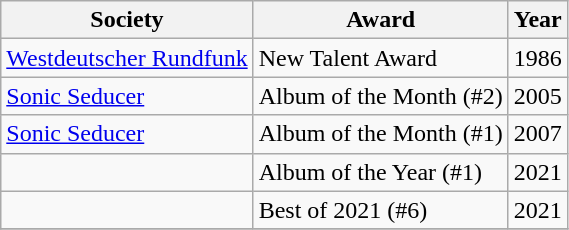<table class="wikitable">
<tr>
<th>Society</th>
<th>Award</th>
<th>Year</th>
</tr>
<tr>
<td><a href='#'>Westdeutscher Rundfunk</a></td>
<td>New Talent Award</td>
<td>1986</td>
</tr>
<tr>
<td><a href='#'>Sonic Seducer</a></td>
<td>Album of the Month (#2)</td>
<td>2005</td>
</tr>
<tr>
<td><a href='#'>Sonic Seducer</a></td>
<td>Album of the Month (#1)</td>
<td>2007</td>
</tr>
<tr>
<td> </td>
<td>Album of the Year (#1)</td>
<td>2021</td>
</tr>
<tr>
<td></td>
<td>Best of 2021 (#6)</td>
<td>2021</td>
</tr>
<tr>
</tr>
</table>
